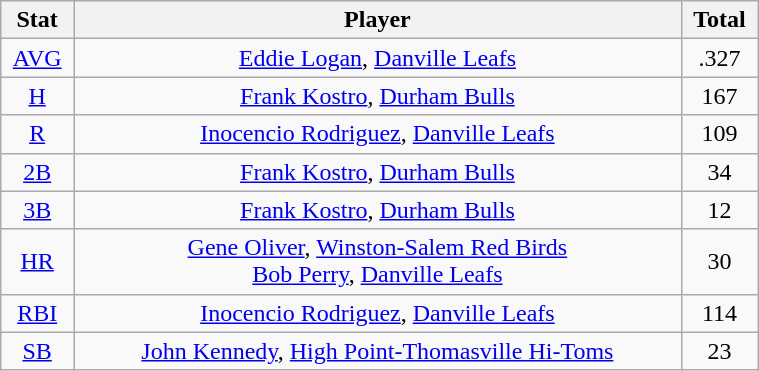<table class="wikitable" width="40%" style="text-align:center;">
<tr>
<th width="5%">Stat</th>
<th width="60%">Player</th>
<th width="5%">Total</th>
</tr>
<tr>
<td><a href='#'>AVG</a></td>
<td><a href='#'>Eddie Logan</a>, <a href='#'>Danville Leafs</a></td>
<td>.327</td>
</tr>
<tr>
<td><a href='#'>H</a></td>
<td><a href='#'>Frank Kostro</a>, <a href='#'>Durham Bulls</a></td>
<td>167</td>
</tr>
<tr>
<td><a href='#'>R</a></td>
<td><a href='#'>Inocencio Rodriguez</a>, <a href='#'>Danville Leafs</a></td>
<td>109</td>
</tr>
<tr>
<td><a href='#'>2B</a></td>
<td><a href='#'>Frank Kostro</a>, <a href='#'>Durham Bulls</a></td>
<td>34</td>
</tr>
<tr>
<td><a href='#'>3B</a></td>
<td><a href='#'>Frank Kostro</a>, <a href='#'>Durham Bulls</a></td>
<td>12</td>
</tr>
<tr>
<td><a href='#'>HR</a></td>
<td><a href='#'>Gene Oliver</a>, <a href='#'>Winston-Salem Red Birds</a> <br> <a href='#'>Bob Perry</a>, <a href='#'>Danville Leafs</a></td>
<td>30</td>
</tr>
<tr>
<td><a href='#'>RBI</a></td>
<td><a href='#'>Inocencio Rodriguez</a>, <a href='#'>Danville Leafs</a></td>
<td>114</td>
</tr>
<tr>
<td><a href='#'>SB</a></td>
<td><a href='#'>John Kennedy</a>, <a href='#'>High Point-Thomasville Hi-Toms</a></td>
<td>23</td>
</tr>
</table>
